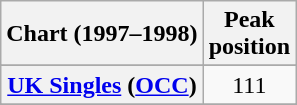<table class="wikitable sortable plainrowheaders" style="text-align:center">
<tr>
<th>Chart (1997–1998)</th>
<th>Peak<br>position</th>
</tr>
<tr>
</tr>
<tr>
</tr>
<tr>
<th scope="row"><a href='#'>UK Singles</a> (<a href='#'>OCC</a>)</th>
<td>111</td>
</tr>
<tr>
</tr>
<tr>
</tr>
<tr>
</tr>
<tr>
</tr>
<tr>
</tr>
<tr>
</tr>
</table>
